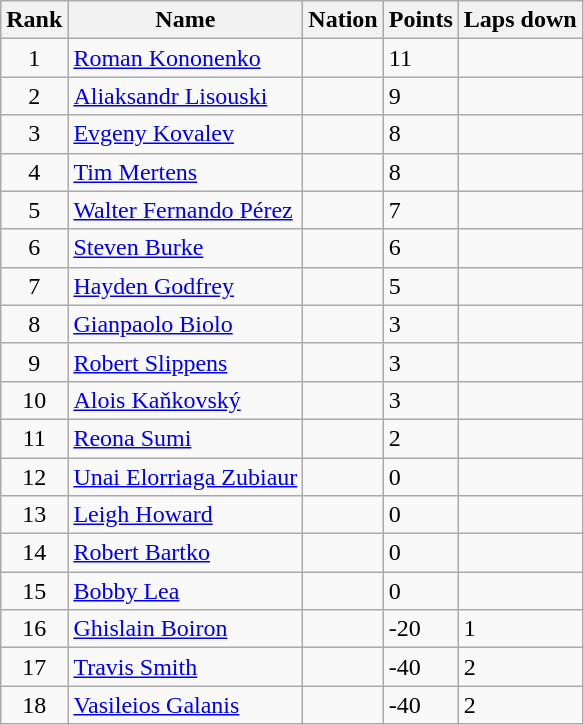<table class=wikitable sortable style=text-align:center>
<tr>
<th>Rank</th>
<th>Name</th>
<th>Nation</th>
<th>Points</th>
<th>Laps down</th>
</tr>
<tr>
<td>1</td>
<td align=left><a href='#'>Roman Kononenko</a></td>
<td align=left></td>
<td align=left>11</td>
<td align=left></td>
</tr>
<tr>
<td>2</td>
<td align=left><a href='#'>Aliaksandr Lisouski</a></td>
<td align=left></td>
<td align=left>9</td>
<td align=left></td>
</tr>
<tr>
<td>3</td>
<td align=left><a href='#'>Evgeny Kovalev</a></td>
<td align=left></td>
<td align=left>8</td>
<td align=left></td>
</tr>
<tr>
<td>4</td>
<td align=left><a href='#'>Tim Mertens</a></td>
<td align=left></td>
<td align=left>8</td>
<td align=left></td>
</tr>
<tr>
<td>5</td>
<td align=left><a href='#'>Walter Fernando Pérez</a></td>
<td align=left></td>
<td align=left>7</td>
<td align=left></td>
</tr>
<tr>
<td>6</td>
<td align=left><a href='#'>Steven Burke</a></td>
<td align=left></td>
<td align=left>6</td>
<td align=left></td>
</tr>
<tr>
<td>7</td>
<td align=left><a href='#'>Hayden Godfrey</a></td>
<td align=left></td>
<td align=left>5</td>
<td align=left></td>
</tr>
<tr>
<td>8</td>
<td align=left><a href='#'>Gianpaolo Biolo</a></td>
<td align=left></td>
<td align=left>3</td>
<td align=left></td>
</tr>
<tr>
<td>9</td>
<td align=left><a href='#'>Robert Slippens</a></td>
<td align=left></td>
<td align=left>3</td>
<td align=left></td>
</tr>
<tr>
<td>10</td>
<td align=left><a href='#'>Alois Kaňkovský</a></td>
<td align=left></td>
<td align=left>3</td>
<td align=left></td>
</tr>
<tr>
<td>11</td>
<td align=left><a href='#'>Reona Sumi</a></td>
<td align=left></td>
<td align=left>2</td>
<td align=left></td>
</tr>
<tr>
<td>12</td>
<td align=left><a href='#'>Unai Elorriaga Zubiaur</a></td>
<td align=left></td>
<td align=left>0</td>
<td align=left></td>
</tr>
<tr>
<td>13</td>
<td align=left><a href='#'>Leigh Howard</a></td>
<td align=left></td>
<td align=left>0</td>
<td align=left></td>
</tr>
<tr>
<td>14</td>
<td align=left><a href='#'>Robert Bartko</a></td>
<td align=left></td>
<td align=left>0</td>
<td align=left></td>
</tr>
<tr>
<td>15</td>
<td align=left><a href='#'>Bobby Lea</a></td>
<td align=left></td>
<td align=left>0</td>
<td align=left></td>
</tr>
<tr>
<td>16</td>
<td align=left><a href='#'>Ghislain Boiron</a></td>
<td align=left></td>
<td align=left>-20</td>
<td align=left>1</td>
</tr>
<tr>
<td>17</td>
<td align=left><a href='#'>Travis Smith</a></td>
<td align=left></td>
<td align=left>-40</td>
<td align=left>2</td>
</tr>
<tr>
<td>18</td>
<td align=left><a href='#'>Vasileios Galanis</a></td>
<td align=left></td>
<td align=left>-40</td>
<td align=left>2</td>
</tr>
</table>
